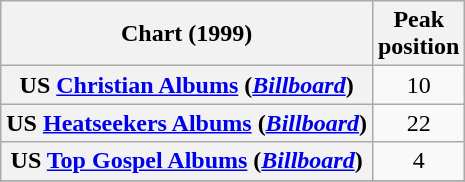<table class="wikitable sortable plainrowheaders">
<tr>
<th scope="col">Chart (1999)</th>
<th scope="col">Peak<br>position</th>
</tr>
<tr>
<th scope="row">US <a href='#'>Christian Albums</a> (<a href='#'><em>Billboard</em></a>)</th>
<td align="center">10</td>
</tr>
<tr>
<th scope="row">US <a href='#'>Heatseekers Albums</a> (<a href='#'><em>Billboard</em></a>)</th>
<td align="center">22</td>
</tr>
<tr>
<th scope="row">US <a href='#'>Top Gospel Albums</a> (<a href='#'><em>Billboard</em></a>)</th>
<td align="center">4</td>
</tr>
<tr>
</tr>
</table>
